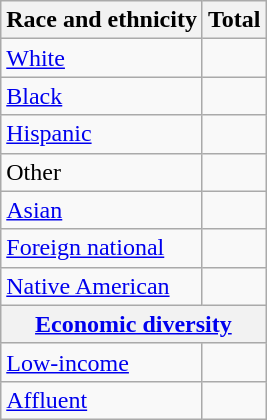<table class="wikitable floatright sortable collapsible"; text-align:right; font-size:80%;">
<tr>
<th>Race and ethnicity</th>
<th colspan="2" data-sort-type=number>Total</th>
</tr>
<tr>
<td><a href='#'>White</a></td>
<td align=right></td>
</tr>
<tr>
<td><a href='#'>Black</a></td>
<td align=right></td>
</tr>
<tr>
<td><a href='#'>Hispanic</a></td>
<td align=right></td>
</tr>
<tr>
<td>Other</td>
<td align=right></td>
</tr>
<tr>
<td><a href='#'>Asian</a></td>
<td align=right></td>
</tr>
<tr>
<td><a href='#'>Foreign national</a></td>
<td align=right></td>
</tr>
<tr>
<td><a href='#'>Native American</a></td>
<td align=right></td>
</tr>
<tr>
<th colspan="4" data-sort-type=number><a href='#'>Economic diversity</a></th>
</tr>
<tr>
<td><a href='#'>Low-income</a></td>
<td align=right></td>
</tr>
<tr>
<td><a href='#'>Affluent</a></td>
<td align=right></td>
</tr>
</table>
